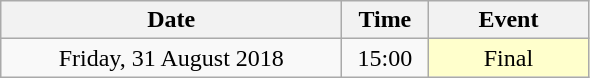<table class = "wikitable" style="text-align:center;">
<tr>
<th width=220>Date</th>
<th width=50>Time</th>
<th width=100>Event</th>
</tr>
<tr>
<td>Friday, 31 August 2018</td>
<td>15:00</td>
<td bgcolor=ffffcc>Final</td>
</tr>
</table>
